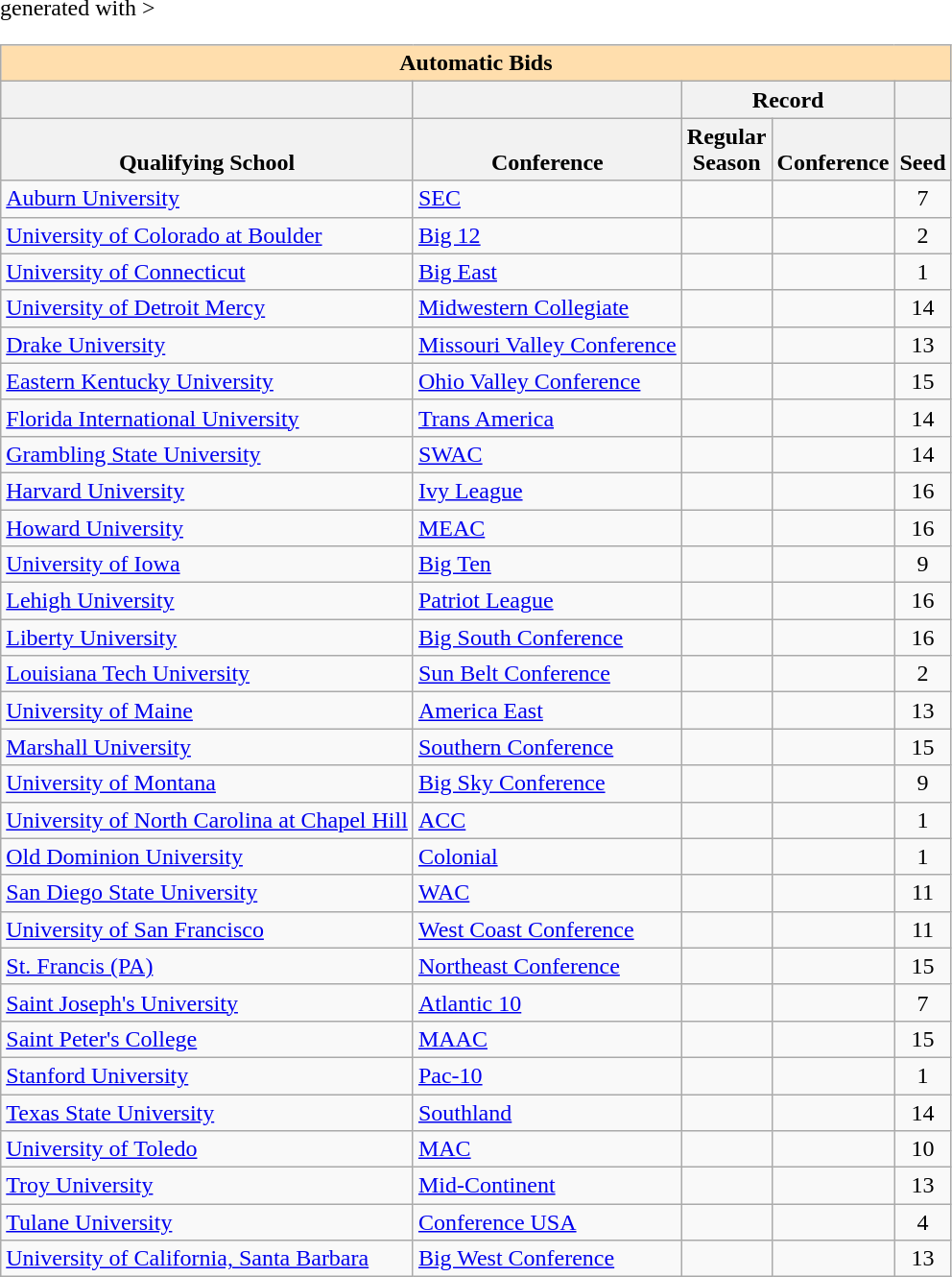<table class="wikitable sortable" <hiddentext>generated with >
<tr>
<th style="background-color:#FFdead;font-weight:bold" align="center" valign="bottom" width="171" colspan="5" height="13">Automatic Bids</th>
</tr>
<tr>
<th height="13" valign="bottom"> </th>
<th valign="bottom"> </th>
<th style="font-weight:bold" colspan="2" align="center" valign="bottom">Record</th>
<th valign="bottom"> </th>
</tr>
<tr style="font-weight:bold" valign="bottom">
<th height="13">Qualifying School</th>
<th>Conference</th>
<th>Regular<br> Season</th>
<th>Conference</th>
<th>Seed</th>
</tr>
<tr>
<td height="13" valign="bottom"><a href='#'>Auburn University</a></td>
<td valign="bottom"><a href='#'>SEC</a></td>
<td align="center" valign="bottom"></td>
<td align="center" valign="bottom"></td>
<td align="center" valign="bottom">7</td>
</tr>
<tr>
<td height="13" valign="bottom"><a href='#'>University of Colorado at Boulder</a></td>
<td valign="bottom"><a href='#'>Big 12</a></td>
<td align="center" valign="bottom"></td>
<td align="center" valign="bottom"></td>
<td align="center" valign="bottom">2</td>
</tr>
<tr>
<td height="13" valign="bottom"><a href='#'>University of Connecticut</a></td>
<td valign="bottom"><a href='#'>Big East</a></td>
<td align="center" valign="bottom"></td>
<td align="center" valign="bottom"></td>
<td align="center" valign="bottom">1</td>
</tr>
<tr>
<td height="13" valign="bottom"><a href='#'>University of Detroit Mercy</a></td>
<td valign="bottom"><a href='#'>Midwestern Collegiate</a></td>
<td align="center" valign="bottom"></td>
<td align="center" valign="bottom"></td>
<td align="center" valign="bottom">14</td>
</tr>
<tr>
<td height="13" valign="bottom"><a href='#'>Drake University</a></td>
<td valign="bottom"><a href='#'>Missouri Valley Conference</a></td>
<td align="center" valign="bottom"></td>
<td align="center" valign="bottom"></td>
<td align="center" valign="bottom">13</td>
</tr>
<tr>
<td height="13" valign="bottom"><a href='#'>Eastern Kentucky University</a></td>
<td valign="bottom"><a href='#'>Ohio Valley Conference</a></td>
<td align="center" valign="bottom"></td>
<td align="center" valign="bottom"></td>
<td align="center" valign="bottom">15</td>
</tr>
<tr>
<td height="13" valign="bottom"><a href='#'>Florida International University</a></td>
<td valign="bottom"><a href='#'>Trans America</a></td>
<td align="center" valign="bottom"></td>
<td align="center" valign="bottom"></td>
<td align="center" valign="bottom">14</td>
</tr>
<tr>
<td height="13" valign="bottom"><a href='#'>Grambling State University</a></td>
<td valign="bottom"><a href='#'>SWAC</a></td>
<td align="center" valign="bottom"></td>
<td align="center" valign="bottom"></td>
<td align="center" valign="bottom">14</td>
</tr>
<tr>
<td height="13" valign="bottom"><a href='#'>Harvard University</a></td>
<td valign="bottom"><a href='#'>Ivy League</a></td>
<td align="center" valign="bottom"></td>
<td align="center" valign="bottom"></td>
<td align="center" valign="bottom">16</td>
</tr>
<tr>
<td height="13" valign="bottom"><a href='#'>Howard University</a></td>
<td valign="bottom"><a href='#'>MEAC</a></td>
<td align="center" valign="bottom"></td>
<td align="center" valign="bottom"></td>
<td align="center" valign="bottom">16</td>
</tr>
<tr>
<td height="13" valign="bottom"><a href='#'>University of Iowa</a></td>
<td valign="bottom"><a href='#'>Big Ten</a></td>
<td align="center" valign="bottom"></td>
<td align="center" valign="bottom"></td>
<td align="center" valign="bottom">9</td>
</tr>
<tr>
<td height="13" valign="bottom"><a href='#'>Lehigh University</a></td>
<td valign="bottom"><a href='#'>Patriot League</a></td>
<td align="center" valign="bottom"></td>
<td align="center" valign="bottom"></td>
<td align="center" valign="bottom">16</td>
</tr>
<tr>
<td height="13" valign="bottom"><a href='#'>Liberty University</a></td>
<td valign="bottom"><a href='#'>Big South Conference</a></td>
<td align="center" valign="bottom"></td>
<td align="center" valign="bottom"></td>
<td align="center" valign="bottom">16</td>
</tr>
<tr>
<td height="13" valign="bottom"><a href='#'>Louisiana Tech University</a></td>
<td valign="bottom"><a href='#'>Sun Belt Conference</a></td>
<td align="center" valign="bottom"></td>
<td align="center" valign="bottom"></td>
<td align="center" valign="bottom">2</td>
</tr>
<tr>
<td height="13" valign="bottom"><a href='#'>University of Maine</a></td>
<td valign="bottom"><a href='#'>America East</a></td>
<td align="center" valign="bottom"></td>
<td align="center" valign="bottom"></td>
<td align="center" valign="bottom">13</td>
</tr>
<tr>
<td height="13" valign="bottom"><a href='#'>Marshall University</a></td>
<td valign="bottom"><a href='#'>Southern Conference</a></td>
<td align="center" valign="bottom"></td>
<td align="center" valign="bottom"></td>
<td align="center" valign="bottom">15</td>
</tr>
<tr>
<td height="13" valign="bottom"><a href='#'>University of Montana</a></td>
<td valign="bottom"><a href='#'>Big Sky Conference</a></td>
<td align="center" valign="bottom"></td>
<td align="center" valign="bottom"></td>
<td align="center" valign="bottom">9</td>
</tr>
<tr>
<td height="13" valign="bottom"><a href='#'>University of North Carolina at Chapel Hill</a></td>
<td valign="bottom"><a href='#'>ACC</a></td>
<td align="center" valign="bottom"></td>
<td align="center" valign="bottom"></td>
<td align="center" valign="bottom">1</td>
</tr>
<tr>
<td height="13" valign="bottom"><a href='#'>Old Dominion University</a></td>
<td valign="bottom"><a href='#'>Colonial</a></td>
<td align="center" valign="bottom"></td>
<td align="center" valign="bottom"></td>
<td align="center" valign="bottom">1</td>
</tr>
<tr>
<td height="13" valign="bottom"><a href='#'>San Diego State University</a></td>
<td valign="bottom"><a href='#'>WAC</a></td>
<td align="center" valign="bottom"></td>
<td align="center" valign="bottom"></td>
<td align="center" valign="bottom">11</td>
</tr>
<tr>
<td height="13" valign="bottom"><a href='#'>University of San Francisco</a></td>
<td valign="bottom"><a href='#'>West Coast Conference</a></td>
<td align="center" valign="bottom"></td>
<td align="center" valign="bottom"></td>
<td align="center" valign="bottom">11</td>
</tr>
<tr>
<td height="13" valign="bottom"><a href='#'>St. Francis (PA)</a></td>
<td valign="bottom"><a href='#'>Northeast Conference</a></td>
<td align="center" valign="bottom"></td>
<td align="center" valign="bottom"></td>
<td align="center" valign="bottom">15</td>
</tr>
<tr>
<td height="13" valign="bottom"><a href='#'>Saint Joseph's University</a></td>
<td valign="bottom"><a href='#'>Atlantic 10</a></td>
<td align="center" valign="bottom"></td>
<td align="center" valign="bottom"></td>
<td align="center" valign="bottom">7</td>
</tr>
<tr>
<td height="13" valign="bottom"><a href='#'>Saint Peter's College</a></td>
<td valign="bottom"><a href='#'>MAAC</a></td>
<td align="center" valign="bottom"></td>
<td align="center" valign="bottom"></td>
<td align="center" valign="bottom">15</td>
</tr>
<tr>
<td height="13" valign="bottom"><a href='#'>Stanford University</a></td>
<td valign="bottom"><a href='#'>Pac-10</a></td>
<td align="center" valign="bottom"></td>
<td align="center" valign="bottom"></td>
<td align="center" valign="bottom">1</td>
</tr>
<tr>
<td height="13" valign="bottom"><a href='#'>Texas State University</a></td>
<td valign="bottom"><a href='#'>Southland</a></td>
<td align="center" valign="bottom"></td>
<td align="center" valign="bottom"></td>
<td align="center" valign="bottom">14</td>
</tr>
<tr>
<td height="13" valign="bottom"><a href='#'>University of Toledo</a></td>
<td valign="bottom"><a href='#'>MAC</a></td>
<td align="center" valign="bottom"></td>
<td align="center" valign="bottom"></td>
<td align="center" valign="bottom">10</td>
</tr>
<tr>
<td height="13" valign="bottom"><a href='#'>Troy University</a></td>
<td valign="bottom"><a href='#'>Mid-Continent</a></td>
<td align="center" valign="bottom"></td>
<td align="center" valign="bottom"></td>
<td align="center" valign="bottom">13</td>
</tr>
<tr>
<td height="13" valign="bottom"><a href='#'>Tulane University</a></td>
<td valign="bottom"><a href='#'>Conference USA</a></td>
<td align="center" valign="bottom"></td>
<td align="center" valign="bottom"></td>
<td align="center" valign="bottom">4</td>
</tr>
<tr>
<td height="13" valign="bottom"><a href='#'>University of California, Santa Barbara</a></td>
<td valign="bottom"><a href='#'>Big West Conference</a></td>
<td align="center" valign="bottom"></td>
<td align="center" valign="bottom"></td>
<td align="center" valign="bottom">13</td>
</tr>
</table>
